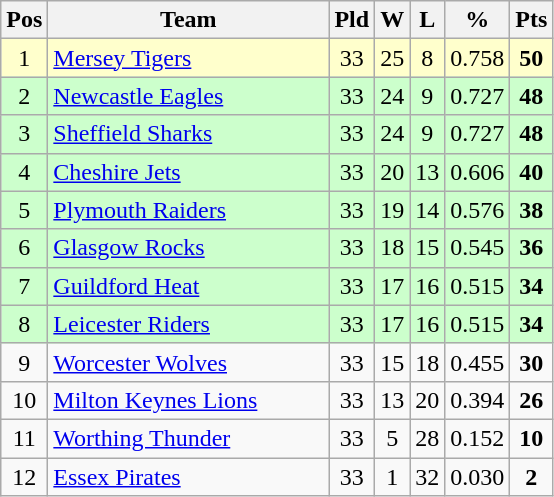<table class="wikitable" style="text-align: center;">
<tr>
<th>Pos</th>
<th scope="col" style="width: 180px;">Team</th>
<th>Pld</th>
<th>W</th>
<th>L</th>
<th>%</th>
<th>Pts</th>
</tr>
<tr style="background: #ffffcc;">
<td>1</td>
<td style="text-align:left;"><a href='#'>Mersey Tigers</a></td>
<td>33</td>
<td>25</td>
<td>8</td>
<td>0.758</td>
<td><strong>50</strong></td>
</tr>
<tr style="background: #ccffcc;">
<td>2</td>
<td style="text-align:left;"><a href='#'>Newcastle Eagles</a></td>
<td>33</td>
<td>24</td>
<td>9</td>
<td>0.727</td>
<td><strong>48</strong></td>
</tr>
<tr style="background: #ccffcc;">
<td>3</td>
<td style="text-align:left;"><a href='#'>Sheffield Sharks</a></td>
<td>33</td>
<td>24</td>
<td>9</td>
<td>0.727</td>
<td><strong>48</strong></td>
</tr>
<tr style="background: #ccffcc;">
<td>4</td>
<td style="text-align:left;"><a href='#'>Cheshire Jets</a></td>
<td>33</td>
<td>20</td>
<td>13</td>
<td>0.606</td>
<td><strong>40</strong></td>
</tr>
<tr style="background: #ccffcc;">
<td>5</td>
<td style="text-align:left;"><a href='#'>Plymouth Raiders</a></td>
<td>33</td>
<td>19</td>
<td>14</td>
<td>0.576</td>
<td><strong>38</strong></td>
</tr>
<tr style="background: #ccffcc;">
<td>6</td>
<td style="text-align:left;"><a href='#'>Glasgow Rocks</a></td>
<td>33</td>
<td>18</td>
<td>15</td>
<td>0.545</td>
<td><strong>36</strong></td>
</tr>
<tr style="background: #ccffcc;">
<td>7</td>
<td style="text-align:left;"><a href='#'>Guildford Heat</a></td>
<td>33</td>
<td>17</td>
<td>16</td>
<td>0.515</td>
<td><strong>34</strong></td>
</tr>
<tr style="background: #ccffcc;">
<td>8</td>
<td style="text-align:left;"><a href='#'>Leicester Riders</a></td>
<td>33</td>
<td>17</td>
<td>16</td>
<td>0.515</td>
<td><strong>34</strong></td>
</tr>
<tr>
<td>9</td>
<td style="text-align:left;"><a href='#'>Worcester Wolves</a></td>
<td>33</td>
<td>15</td>
<td>18</td>
<td>0.455</td>
<td><strong>30</strong></td>
</tr>
<tr>
<td>10</td>
<td style="text-align:left;"><a href='#'>Milton Keynes Lions</a></td>
<td>33</td>
<td>13</td>
<td>20</td>
<td>0.394</td>
<td><strong>26</strong></td>
</tr>
<tr>
<td>11</td>
<td style="text-align:left;"><a href='#'>Worthing Thunder</a></td>
<td>33</td>
<td>5</td>
<td>28</td>
<td>0.152</td>
<td><strong>10</strong></td>
</tr>
<tr>
<td>12</td>
<td style="text-align:left;"><a href='#'>Essex Pirates</a></td>
<td>33</td>
<td>1</td>
<td>32</td>
<td>0.030</td>
<td><strong>2</strong></td>
</tr>
</table>
